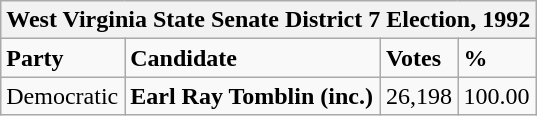<table class="wikitable">
<tr>
<th colspan="4">West Virginia State Senate District 7 Election, 1992</th>
</tr>
<tr>
<td><strong>Party</strong></td>
<td><strong>Candidate</strong></td>
<td><strong>Votes</strong></td>
<td><strong>%</strong></td>
</tr>
<tr>
<td>Democratic</td>
<td><strong>Earl Ray Tomblin (inc.)</strong></td>
<td>26,198</td>
<td>100.00</td>
</tr>
</table>
